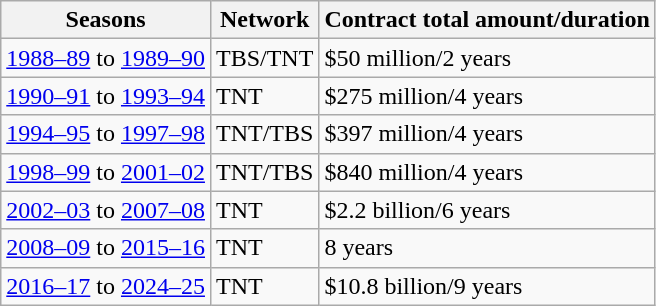<table class="wikitable">
<tr>
<th>Seasons</th>
<th>Network</th>
<th>Contract total amount/duration</th>
</tr>
<tr>
<td><a href='#'>1988–89</a> to <a href='#'>1989–90</a></td>
<td>TBS/TNT</td>
<td>$50 million/2 years</td>
</tr>
<tr>
<td><a href='#'>1990–91</a> to <a href='#'>1993–94</a></td>
<td>TNT</td>
<td>$275 million/4 years</td>
</tr>
<tr>
<td><a href='#'>1994–95</a> to <a href='#'>1997–98</a></td>
<td>TNT/TBS</td>
<td>$397 million/4 years</td>
</tr>
<tr>
<td><a href='#'>1998–99</a> to <a href='#'>2001–02</a></td>
<td>TNT/TBS</td>
<td>$840 million/4 years</td>
</tr>
<tr>
<td><a href='#'>2002–03</a> to <a href='#'>2007–08</a></td>
<td>TNT</td>
<td>$2.2 billion/6 years</td>
</tr>
<tr>
<td><a href='#'>2008–09</a> to <a href='#'>2015–16</a></td>
<td>TNT</td>
<td>8 years</td>
</tr>
<tr>
<td><a href='#'>2016–17</a> to <a href='#'>2024–25</a></td>
<td>TNT</td>
<td>$10.8 billion/9 years</td>
</tr>
</table>
